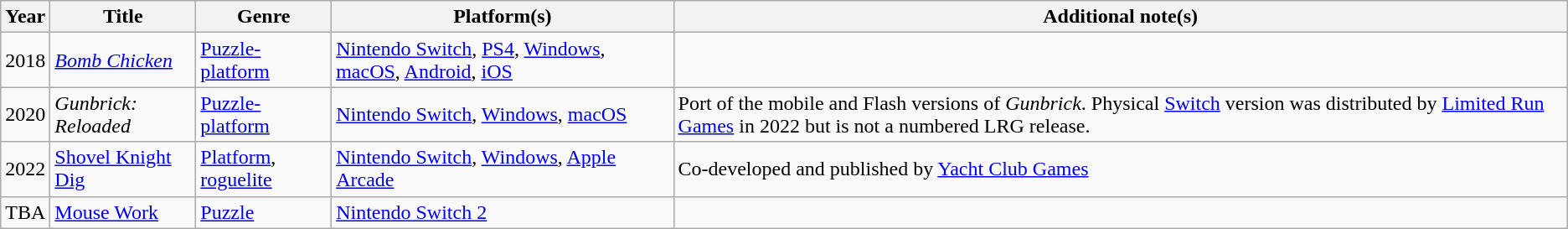<table class="wikitable sortable">
<tr>
<th>Year</th>
<th>Title</th>
<th>Genre</th>
<th>Platform(s)</th>
<th>Additional note(s)</th>
</tr>
<tr>
<td>2018</td>
<td><em><a href='#'>Bomb Chicken</a></em></td>
<td><a href='#'>Puzzle-platform</a></td>
<td><a href='#'>Nintendo Switch</a>, <a href='#'>PS4</a>, <a href='#'>Windows</a>, <a href='#'>macOS</a>, <a href='#'>Android</a>, <a href='#'>iOS</a></td>
<td></td>
</tr>
<tr>
<td>2020</td>
<td><em>Gunbrick: Reloaded</em></td>
<td><a href='#'>Puzzle-platform</a></td>
<td><a href='#'>Nintendo Switch</a>, <a href='#'>Windows</a>, <a href='#'>macOS</a></td>
<td>Port of the mobile and Flash versions of <em>Gunbrick</em>. Physical <a href='#'>Switch</a> version was distributed by <a href='#'>Limited Run Games</a> in 2022 but is not a numbered LRG release.<em></td>
</tr>
<tr>
<td>2022</td>
<td></em><a href='#'>Shovel Knight Dig</a><em></td>
<td><a href='#'>Platform</a>, <a href='#'>roguelite</a></td>
<td><a href='#'>Nintendo Switch</a>, <a href='#'>Windows</a>, <a href='#'>Apple Arcade</a></td>
<td>Co-developed and published by <a href='#'>Yacht Club Games</a></td>
</tr>
<tr>
<td>TBA</td>
<td></em><a href='#'>Mouse Work</a><em></td>
<td><a href='#'>Puzzle</a></td>
<td><a href='#'>Nintendo Switch 2</a></td>
<td></td>
</tr>
</table>
